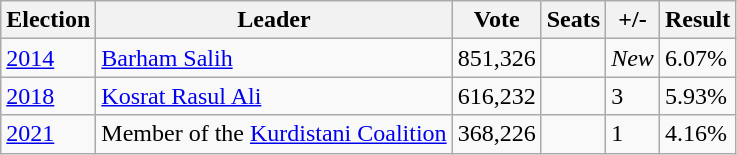<table class="wikitable">
<tr>
<th>Election</th>
<th>Leader</th>
<th>Vote</th>
<th>Seats</th>
<th>+/-</th>
<th>Result</th>
</tr>
<tr>
<td><a href='#'>2014</a></td>
<td><a href='#'>Barham Salih</a></td>
<td>851,326</td>
<td></td>
<td><em>New</em></td>
<td>6.07%</td>
</tr>
<tr>
<td><a href='#'>2018</a></td>
<td><a href='#'>Kosrat Rasul Ali</a></td>
<td>616,232</td>
<td></td>
<td>3</td>
<td>5.93%</td>
</tr>
<tr>
<td><a href='#'>2021</a></td>
<td>Member of the <a href='#'>Kurdistani Coalition</a></td>
<td>368,226</td>
<td></td>
<td>1</td>
<td>4.16%</td>
</tr>
</table>
